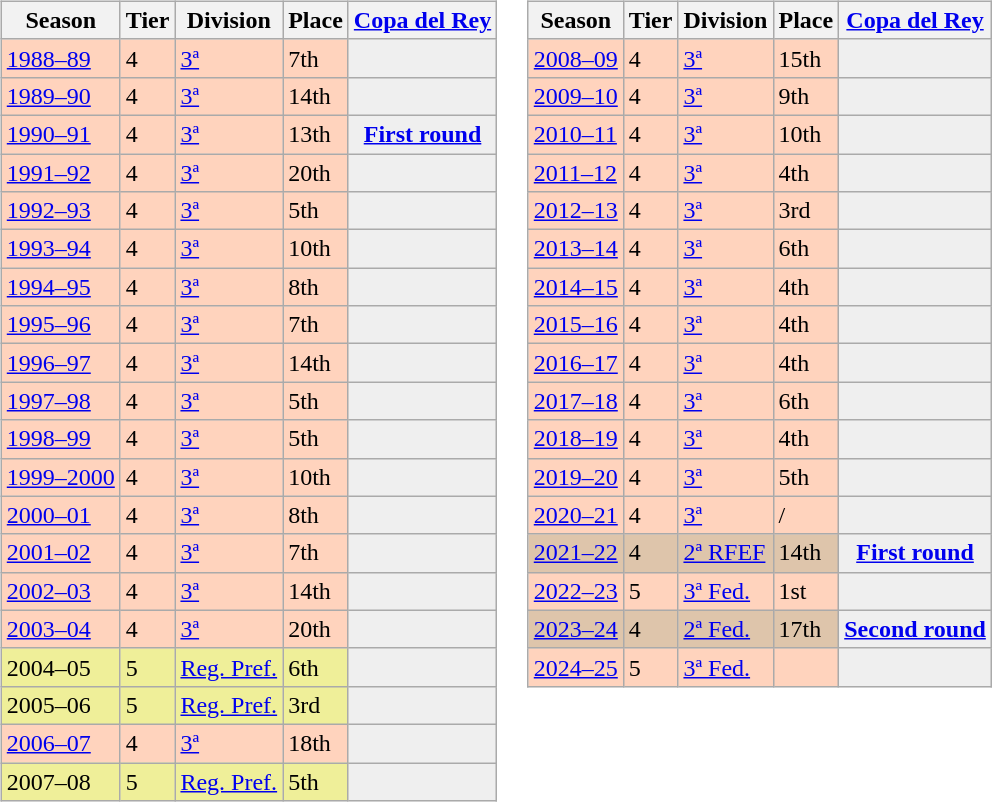<table>
<tr>
<td valign="top" width=0%><br><table class="wikitable">
<tr style="background:#f0f6fa;">
<th>Season</th>
<th>Tier</th>
<th>Division</th>
<th>Place</th>
<th><a href='#'>Copa del Rey</a></th>
</tr>
<tr>
<td style="background:#FFD3BD;"><a href='#'>1988–89</a></td>
<td style="background:#FFD3BD;">4</td>
<td style="background:#FFD3BD;"><a href='#'>3ª</a></td>
<td style="background:#FFD3BD;">7th</td>
<th style="background:#efefef;"></th>
</tr>
<tr>
<td style="background:#FFD3BD;"><a href='#'>1989–90</a></td>
<td style="background:#FFD3BD;">4</td>
<td style="background:#FFD3BD;"><a href='#'>3ª</a></td>
<td style="background:#FFD3BD;">14th</td>
<td style="background:#efefef;"></td>
</tr>
<tr>
<td style="background:#FFD3BD;"><a href='#'>1990–91</a></td>
<td style="background:#FFD3BD;">4</td>
<td style="background:#FFD3BD;"><a href='#'>3ª</a></td>
<td style="background:#FFD3BD;">13th</td>
<th style="background:#efefef;"><a href='#'>First round</a></th>
</tr>
<tr>
<td style="background:#FFD3BD;"><a href='#'>1991–92</a></td>
<td style="background:#FFD3BD;">4</td>
<td style="background:#FFD3BD;"><a href='#'>3ª</a></td>
<td style="background:#FFD3BD;">20th</td>
<td style="background:#efefef;"></td>
</tr>
<tr>
<td style="background:#FFD3BD;"><a href='#'>1992–93</a></td>
<td style="background:#FFD3BD;">4</td>
<td style="background:#FFD3BD;"><a href='#'>3ª</a></td>
<td style="background:#FFD3BD;">5th</td>
<td style="background:#efefef;"></td>
</tr>
<tr>
<td style="background:#FFD3BD;"><a href='#'>1993–94</a></td>
<td style="background:#FFD3BD;">4</td>
<td style="background:#FFD3BD;"><a href='#'>3ª</a></td>
<td style="background:#FFD3BD;">10th</td>
<th style="background:#efefef;"></th>
</tr>
<tr>
<td style="background:#FFD3BD;"><a href='#'>1994–95</a></td>
<td style="background:#FFD3BD;">4</td>
<td style="background:#FFD3BD;"><a href='#'>3ª</a></td>
<td style="background:#FFD3BD;">8th</td>
<th style="background:#efefef;"></th>
</tr>
<tr>
<td style="background:#FFD3BD;"><a href='#'>1995–96</a></td>
<td style="background:#FFD3BD;">4</td>
<td style="background:#FFD3BD;"><a href='#'>3ª</a></td>
<td style="background:#FFD3BD;">7th</td>
<th style="background:#efefef;"></th>
</tr>
<tr>
<td style="background:#FFD3BD;"><a href='#'>1996–97</a></td>
<td style="background:#FFD3BD;">4</td>
<td style="background:#FFD3BD;"><a href='#'>3ª</a></td>
<td style="background:#FFD3BD;">14th</td>
<td style="background:#efefef;"></td>
</tr>
<tr>
<td style="background:#FFD3BD;"><a href='#'>1997–98</a></td>
<td style="background:#FFD3BD;">4</td>
<td style="background:#FFD3BD;"><a href='#'>3ª</a></td>
<td style="background:#FFD3BD;">5th</td>
<td style="background:#efefef;"></td>
</tr>
<tr>
<td style="background:#FFD3BD;"><a href='#'>1998–99</a></td>
<td style="background:#FFD3BD;">4</td>
<td style="background:#FFD3BD;"><a href='#'>3ª</a></td>
<td style="background:#FFD3BD;">5th</td>
<td style="background:#efefef;"></td>
</tr>
<tr>
<td style="background:#FFD3BD;"><a href='#'>1999–2000</a></td>
<td style="background:#FFD3BD;">4</td>
<td style="background:#FFD3BD;"><a href='#'>3ª</a></td>
<td style="background:#FFD3BD;">10th</td>
<th style="background:#efefef;"></th>
</tr>
<tr>
<td style="background:#FFD3BD;"><a href='#'>2000–01</a></td>
<td style="background:#FFD3BD;">4</td>
<td style="background:#FFD3BD;"><a href='#'>3ª</a></td>
<td style="background:#FFD3BD;">8th</td>
<th style="background:#efefef;"></th>
</tr>
<tr>
<td style="background:#FFD3BD;"><a href='#'>2001–02</a></td>
<td style="background:#FFD3BD;">4</td>
<td style="background:#FFD3BD;"><a href='#'>3ª</a></td>
<td style="background:#FFD3BD;">7th</td>
<th style="background:#efefef;"></th>
</tr>
<tr>
<td style="background:#FFD3BD;"><a href='#'>2002–03</a></td>
<td style="background:#FFD3BD;">4</td>
<td style="background:#FFD3BD;"><a href='#'>3ª</a></td>
<td style="background:#FFD3BD;">14th</td>
<th style="background:#efefef;"></th>
</tr>
<tr>
<td style="background:#FFD3BD;"><a href='#'>2003–04</a></td>
<td style="background:#FFD3BD;">4</td>
<td style="background:#FFD3BD;"><a href='#'>3ª</a></td>
<td style="background:#FFD3BD;">20th</td>
<td style="background:#efefef;"></td>
</tr>
<tr>
<td style="background:#EFEF99;">2004–05</td>
<td style="background:#EFEF99;">5</td>
<td style="background:#EFEF99;"><a href='#'>Reg. Pref.</a></td>
<td style="background:#EFEF99;">6th</td>
<th style="background:#efefef;"></th>
</tr>
<tr>
<td style="background:#EFEF99;">2005–06</td>
<td style="background:#EFEF99;">5</td>
<td style="background:#EFEF99;"><a href='#'>Reg. Pref.</a></td>
<td style="background:#EFEF99;">3rd</td>
<th style="background:#efefef;"></th>
</tr>
<tr>
<td style="background:#FFD3BD;"><a href='#'>2006–07</a></td>
<td style="background:#FFD3BD;">4</td>
<td style="background:#FFD3BD;"><a href='#'>3ª</a></td>
<td style="background:#FFD3BD;">18th</td>
<td style="background:#efefef;"></td>
</tr>
<tr>
<td style="background:#EFEF99;">2007–08</td>
<td style="background:#EFEF99;">5</td>
<td style="background:#EFEF99;"><a href='#'>Reg. Pref.</a></td>
<td style="background:#EFEF99;">5th</td>
<th style="background:#efefef;"></th>
</tr>
</table>
</td>
<td valign="top" width=0%><br><table class="wikitable">
<tr style="background:#f0f6fa;">
<th>Season</th>
<th>Tier</th>
<th>Division</th>
<th>Place</th>
<th><a href='#'>Copa del Rey</a></th>
</tr>
<tr>
<td style="background:#FFD3BD;"><a href='#'>2008–09</a></td>
<td style="background:#FFD3BD;">4</td>
<td style="background:#FFD3BD;"><a href='#'>3ª</a></td>
<td style="background:#FFD3BD;">15th</td>
<td style="background:#efefef;"></td>
</tr>
<tr>
<td style="background:#FFD3BD;"><a href='#'>2009–10</a></td>
<td style="background:#FFD3BD;">4</td>
<td style="background:#FFD3BD;"><a href='#'>3ª</a></td>
<td style="background:#FFD3BD;">9th</td>
<td style="background:#efefef;"></td>
</tr>
<tr>
<td style="background:#FFD3BD;"><a href='#'>2010–11</a></td>
<td style="background:#FFD3BD;">4</td>
<td style="background:#FFD3BD;"><a href='#'>3ª</a></td>
<td style="background:#FFD3BD;">10th</td>
<td style="background:#efefef;"></td>
</tr>
<tr>
<td style="background:#FFD3BD;"><a href='#'>2011–12</a></td>
<td style="background:#FFD3BD;">4</td>
<td style="background:#FFD3BD;"><a href='#'>3ª</a></td>
<td style="background:#FFD3BD;">4th</td>
<td style="background:#efefef;"></td>
</tr>
<tr>
<td style="background:#FFD3BD;"><a href='#'>2012–13</a></td>
<td style="background:#FFD3BD;">4</td>
<td style="background:#FFD3BD;"><a href='#'>3ª</a></td>
<td style="background:#FFD3BD;">3rd</td>
<td style="background:#efefef;"></td>
</tr>
<tr>
<td style="background:#FFD3BD;"><a href='#'>2013–14</a></td>
<td style="background:#FFD3BD;">4</td>
<td style="background:#FFD3BD;"><a href='#'>3ª</a></td>
<td style="background:#FFD3BD;">6th</td>
<td style="background:#efefef;"></td>
</tr>
<tr>
<td style="background:#FFD3BD;"><a href='#'>2014–15</a></td>
<td style="background:#FFD3BD;">4</td>
<td style="background:#FFD3BD;"><a href='#'>3ª</a></td>
<td style="background:#FFD3BD;">4th</td>
<td style="background:#efefef;"></td>
</tr>
<tr>
<td style="background:#FFD3BD;"><a href='#'>2015–16</a></td>
<td style="background:#FFD3BD;">4</td>
<td style="background:#FFD3BD;"><a href='#'>3ª</a></td>
<td style="background:#FFD3BD;">4th</td>
<td style="background:#efefef;"></td>
</tr>
<tr>
<td style="background:#FFD3BD;"><a href='#'>2016–17</a></td>
<td style="background:#FFD3BD;">4</td>
<td style="background:#FFD3BD;"><a href='#'>3ª</a></td>
<td style="background:#FFD3BD;">4th</td>
<td style="background:#efefef;"></td>
</tr>
<tr>
<td style="background:#FFD3BD;"><a href='#'>2017–18</a></td>
<td style="background:#FFD3BD;">4</td>
<td style="background:#FFD3BD;"><a href='#'>3ª</a></td>
<td style="background:#FFD3BD;">6th</td>
<td style="background:#efefef;"></td>
</tr>
<tr>
<td style="background:#FFD3BD;"><a href='#'>2018–19</a></td>
<td style="background:#FFD3BD;">4</td>
<td style="background:#FFD3BD;"><a href='#'>3ª</a></td>
<td style="background:#FFD3BD;">4th</td>
<th style="background:#efefef;"></th>
</tr>
<tr>
<td style="background:#FFD3BD;"><a href='#'>2019–20</a></td>
<td style="background:#FFD3BD;">4</td>
<td style="background:#FFD3BD;"><a href='#'>3ª</a></td>
<td style="background:#FFD3BD;">5th</td>
<th style="background:#efefef;"></th>
</tr>
<tr>
<td style="background:#FFD3BD;"><a href='#'>2020–21</a></td>
<td style="background:#FFD3BD;">4</td>
<td style="background:#FFD3BD;"><a href='#'>3ª</a></td>
<td style="background:#FFD3BD;"> / </td>
<th style="background:#efefef;"></th>
</tr>
<tr>
<td style="background:#DEC5AB;"><a href='#'>2021–22</a></td>
<td style="background:#DEC5AB;">4</td>
<td style="background:#DEC5AB;"><a href='#'>2ª RFEF</a></td>
<td style="background:#DEC5AB;">14th</td>
<th style="background:#efefef;"><a href='#'>First round</a></th>
</tr>
<tr>
<td style="background:#FFD3BD;"><a href='#'>2022–23</a></td>
<td style="background:#FFD3BD;">5</td>
<td style="background:#FFD3BD;"><a href='#'>3ª Fed.</a></td>
<td style="background:#FFD3BD;">1st</td>
<th style="background:#efefef;"></th>
</tr>
<tr>
<td style="background:#DEC5AB;"><a href='#'>2023–24</a></td>
<td style="background:#DEC5AB;">4</td>
<td style="background:#DEC5AB;"><a href='#'>2ª Fed.</a></td>
<td style="background:#DEC5AB;">17th</td>
<th style="background:#efefef;"><a href='#'>Second round</a></th>
</tr>
<tr>
<td style="background:#FFD3BD;"><a href='#'>2024–25</a></td>
<td style="background:#FFD3BD;">5</td>
<td style="background:#FFD3BD;"><a href='#'>3ª Fed.</a></td>
<td style="background:#FFD3BD;"></td>
<th style="background:#efefef;"></th>
</tr>
</table>
</td>
</tr>
</table>
